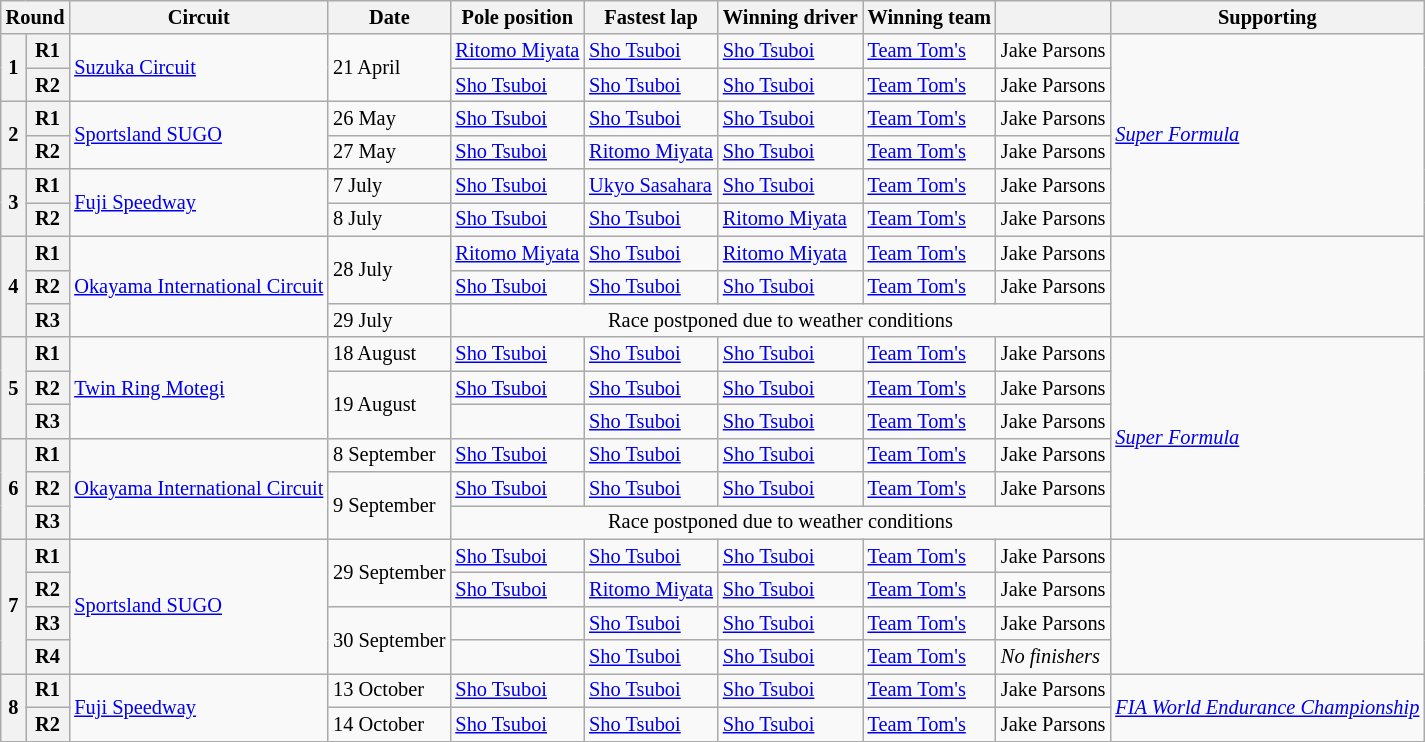<table class="wikitable" style="font-size: 85%;">
<tr>
<th colspan=2>Round</th>
<th>Circuit</th>
<th>Date</th>
<th>Pole position</th>
<th>Fastest lap</th>
<th>Winning driver</th>
<th>Winning team</th>
<th></th>
<th>Supporting</th>
</tr>
<tr>
<th rowspan=2>1</th>
<th>R1</th>
<td rowspan=2><a href='#'>Suzuka Circuit</a></td>
<td rowspan=2>21 April</td>
<td nowrap> <a href='#'>Ritomo Miyata</a></td>
<td> <a href='#'>Sho Tsuboi</a></td>
<td> <a href='#'>Sho Tsuboi</a></td>
<td><a href='#'>Team Tom's</a></td>
<td nowrap> Jake Parsons</td>
<td rowspan=6><em><a href='#'>Super Formula</a></em></td>
</tr>
<tr>
<th>R2</th>
<td> <a href='#'>Sho Tsuboi</a></td>
<td> <a href='#'>Sho Tsuboi</a></td>
<td> <a href='#'>Sho Tsuboi</a></td>
<td><a href='#'>Team Tom's</a></td>
<td> Jake Parsons</td>
</tr>
<tr>
<th rowspan=2>2</th>
<th>R1</th>
<td rowspan=2><a href='#'>Sportsland SUGO</a></td>
<td>26 May</td>
<td> <a href='#'>Sho Tsuboi</a></td>
<td> <a href='#'>Sho Tsuboi</a></td>
<td> <a href='#'>Sho Tsuboi</a></td>
<td><a href='#'>Team Tom's</a></td>
<td> Jake Parsons</td>
</tr>
<tr>
<th>R2</th>
<td>27 May</td>
<td> <a href='#'>Sho Tsuboi</a></td>
<td nowrap> <a href='#'>Ritomo Miyata</a></td>
<td> <a href='#'>Sho Tsuboi</a></td>
<td><a href='#'>Team Tom's</a></td>
<td> Jake Parsons</td>
</tr>
<tr>
<th rowspan=2>3</th>
<th>R1</th>
<td rowspan=2><a href='#'>Fuji Speedway</a></td>
<td>7 July</td>
<td> <a href='#'>Sho Tsuboi</a></td>
<td nowrap> <a href='#'>Ukyo Sasahara</a></td>
<td> <a href='#'>Sho Tsuboi</a></td>
<td><a href='#'>Team Tom's</a></td>
<td> Jake Parsons</td>
</tr>
<tr>
<th>R2</th>
<td>8 July</td>
<td> <a href='#'>Sho Tsuboi</a></td>
<td> <a href='#'>Sho Tsuboi</a></td>
<td nowrap> <a href='#'>Ritomo Miyata</a></td>
<td><a href='#'>Team Tom's</a></td>
<td> Jake Parsons</td>
</tr>
<tr>
<th rowspan=3>4</th>
<th>R1</th>
<td rowspan=3><a href='#'>Okayama International Circuit</a></td>
<td rowspan=2>28 July</td>
<td> <a href='#'>Ritomo Miyata</a></td>
<td> <a href='#'>Sho Tsuboi</a></td>
<td> <a href='#'>Ritomo Miyata</a></td>
<td><a href='#'>Team Tom's</a></td>
<td> Jake Parsons</td>
<td rowspan=3></td>
</tr>
<tr>
<th>R2</th>
<td> <a href='#'>Sho Tsuboi</a></td>
<td> <a href='#'>Sho Tsuboi</a></td>
<td> <a href='#'>Sho Tsuboi</a></td>
<td><a href='#'>Team Tom's</a></td>
<td> Jake Parsons</td>
</tr>
<tr>
<th>R3</th>
<td>29 July</td>
<td colspan=5 align=center>Race postponed due to weather conditions</td>
</tr>
<tr>
<th rowspan=3>5</th>
<th>R1</th>
<td rowspan=3><a href='#'>Twin Ring Motegi</a></td>
<td>18 August</td>
<td> <a href='#'>Sho Tsuboi</a></td>
<td> <a href='#'>Sho Tsuboi</a></td>
<td> <a href='#'>Sho Tsuboi</a></td>
<td><a href='#'>Team Tom's</a></td>
<td> Jake Parsons</td>
<td rowspan=6><em><a href='#'>Super Formula</a></em></td>
</tr>
<tr>
<th>R2</th>
<td rowspan=2>19 August</td>
<td> <a href='#'>Sho Tsuboi</a></td>
<td> <a href='#'>Sho Tsuboi</a></td>
<td> <a href='#'>Sho Tsuboi</a></td>
<td><a href='#'>Team Tom's</a></td>
<td> Jake Parsons</td>
</tr>
<tr>
<th>R3</th>
<td></td>
<td> <a href='#'>Sho Tsuboi</a></td>
<td> <a href='#'>Sho Tsuboi</a></td>
<td><a href='#'>Team Tom's</a></td>
<td> Jake Parsons</td>
</tr>
<tr>
<th rowspan=3>6</th>
<th>R1</th>
<td rowspan=3 nowrap><a href='#'>Okayama International Circuit</a></td>
<td>8 September</td>
<td> <a href='#'>Sho Tsuboi</a></td>
<td> <a href='#'>Sho Tsuboi</a></td>
<td> <a href='#'>Sho Tsuboi</a></td>
<td><a href='#'>Team Tom's</a></td>
<td> Jake Parsons</td>
</tr>
<tr>
<th>R2</th>
<td rowspan=2>9 September</td>
<td> <a href='#'>Sho Tsuboi</a></td>
<td> <a href='#'>Sho Tsuboi</a></td>
<td> <a href='#'>Sho Tsuboi</a></td>
<td nowrap><a href='#'>Team Tom's</a></td>
<td> Jake Parsons</td>
</tr>
<tr>
<th>R3</th>
<td colspan=5 align=center>Race postponed due to weather conditions</td>
</tr>
<tr>
<th rowspan=4>7</th>
<th>R1</th>
<td rowspan=4><a href='#'>Sportsland SUGO</a></td>
<td rowspan=2 nowrap>29 September</td>
<td> <a href='#'>Sho Tsuboi</a></td>
<td> <a href='#'>Sho Tsuboi</a></td>
<td> <a href='#'>Sho Tsuboi</a></td>
<td><a href='#'>Team Tom's</a></td>
<td> Jake Parsons</td>
<td rowspan=4></td>
</tr>
<tr>
<th>R2</th>
<td> <a href='#'>Sho Tsuboi</a></td>
<td> <a href='#'>Ritomo Miyata</a></td>
<td> <a href='#'>Sho Tsuboi</a></td>
<td><a href='#'>Team Tom's</a></td>
<td> Jake Parsons</td>
</tr>
<tr>
<th>R3</th>
<td rowspan=2>30 September</td>
<td></td>
<td> <a href='#'>Sho Tsuboi</a></td>
<td> <a href='#'>Sho Tsuboi</a></td>
<td><a href='#'>Team Tom's</a></td>
<td> Jake Parsons</td>
</tr>
<tr>
<th>R4</th>
<td></td>
<td> <a href='#'>Sho Tsuboi</a></td>
<td> <a href='#'>Sho Tsuboi</a></td>
<td><a href='#'>Team Tom's</a></td>
<td><em>No finishers</em></td>
</tr>
<tr>
<th rowspan=2>8</th>
<th>R1</th>
<td rowspan=2><a href='#'>Fuji Speedway</a></td>
<td>13 October</td>
<td> <a href='#'>Sho Tsuboi</a></td>
<td> <a href='#'>Sho Tsuboi</a></td>
<td> <a href='#'>Sho Tsuboi</a></td>
<td><a href='#'>Team Tom's</a></td>
<td> Jake Parsons</td>
<td rowspan=2 nowrap><em><a href='#'>FIA World Endurance Championship</a></em></td>
</tr>
<tr>
<th>R2</th>
<td>14 October</td>
<td> <a href='#'>Sho Tsuboi</a></td>
<td> <a href='#'>Sho Tsuboi</a></td>
<td> <a href='#'>Sho Tsuboi</a></td>
<td><a href='#'>Team Tom's</a></td>
<td> Jake Parsons</td>
</tr>
</table>
